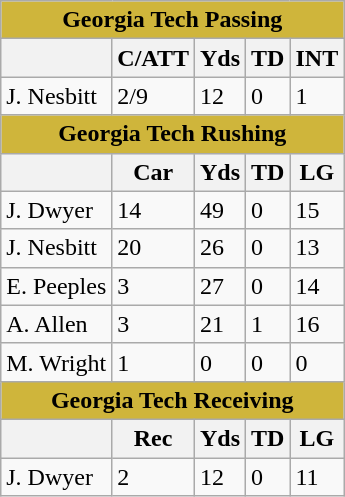<table class="wikitable">
<tr>
<th colspan="5" style="background:#CFB53B;">Georgia Tech Passing</th>
</tr>
<tr>
<th></th>
<th>C/ATT</th>
<th>Yds</th>
<th>TD</th>
<th>INT</th>
</tr>
<tr>
<td>J. Nesbitt</td>
<td>2/9</td>
<td>12</td>
<td>0</td>
<td>1</td>
</tr>
<tr>
<th colspan="5" style="background:#CFB53B;">Georgia Tech Rushing</th>
</tr>
<tr>
<th></th>
<th>Car</th>
<th>Yds</th>
<th>TD</th>
<th>LG</th>
</tr>
<tr>
<td>J. Dwyer</td>
<td>14</td>
<td>49</td>
<td>0</td>
<td>15</td>
</tr>
<tr>
<td>J. Nesbitt</td>
<td>20</td>
<td>26</td>
<td>0</td>
<td>13</td>
</tr>
<tr>
<td>E. Peeples</td>
<td>3</td>
<td>27</td>
<td>0</td>
<td>14</td>
</tr>
<tr>
<td>A. Allen</td>
<td>3</td>
<td>21</td>
<td>1</td>
<td>16</td>
</tr>
<tr>
<td>M. Wright</td>
<td>1</td>
<td>0</td>
<td>0</td>
<td>0</td>
</tr>
<tr>
<th colspan="5" style="background:#CFB53B;">Georgia Tech Receiving</th>
</tr>
<tr>
<th></th>
<th>Rec</th>
<th>Yds</th>
<th>TD</th>
<th>LG</th>
</tr>
<tr>
<td>J. Dwyer</td>
<td>2</td>
<td>12</td>
<td>0</td>
<td>11</td>
</tr>
</table>
